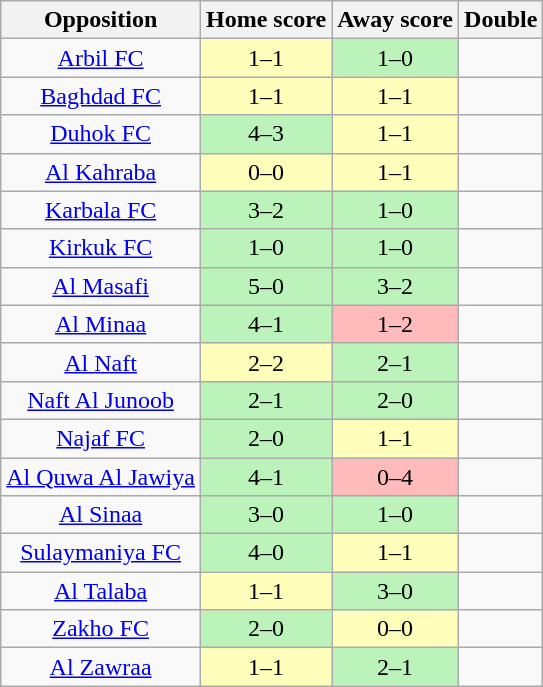<table class="wikitable" style="text-align: center;">
<tr>
<th>Opposition</th>
<th>Home score</th>
<th>Away score</th>
<th>Double</th>
</tr>
<tr>
<td><a href='#'>Arbil FC</a></td>
<td bgcolor=#FFFFBB>1–1</td>
<td bgcolor=#BBF3BB>1–0</td>
<td></td>
</tr>
<tr>
<td><a href='#'>Baghdad FC</a></td>
<td bgcolor=#FFFFBB>1–1</td>
<td bgcolor=#FFFFBB>1–1</td>
<td></td>
</tr>
<tr>
<td><a href='#'>Duhok FC</a></td>
<td bgcolor=#BBF3BB>4–3</td>
<td bgcolor=#FFFFBB>1–1</td>
<td></td>
</tr>
<tr>
<td><a href='#'>Al Kahraba</a></td>
<td bgcolor=#FFFFBB>0–0</td>
<td bgcolor=#FFFFBB>1–1</td>
<td></td>
</tr>
<tr>
<td><a href='#'>Karbala FC</a></td>
<td bgcolor=#BBF3BB>3–2</td>
<td bgcolor=#BBF3BB>1–0</td>
<td></td>
</tr>
<tr>
<td><a href='#'>Kirkuk FC</a></td>
<td bgcolor=#BBF3BB>1–0</td>
<td bgcolor=#BBF3BB>1–0</td>
<td></td>
</tr>
<tr>
<td><a href='#'>Al Masafi</a></td>
<td bgcolor=#BBF3BB>5–0</td>
<td bgcolor=#BBF3BB>3–2</td>
<td></td>
</tr>
<tr>
<td><a href='#'>Al Minaa</a></td>
<td bgcolor=#BBF3BB>4–1</td>
<td bgcolor=#FFBBBB>1–2</td>
<td></td>
</tr>
<tr>
<td><a href='#'>Al Naft</a></td>
<td bgcolor=#FFFFBB>2–2</td>
<td bgcolor=#BBF3BB>2–1</td>
<td></td>
</tr>
<tr>
<td><a href='#'>Naft Al Junoob</a></td>
<td bgcolor=#BBF3BB>2–1</td>
<td bgcolor=#BBF3BB>2–0</td>
<td></td>
</tr>
<tr>
<td><a href='#'>Najaf FC</a></td>
<td bgcolor=#BBF3BB>2–0</td>
<td bgcolor=#FFFFBB>1–1</td>
<td></td>
</tr>
<tr>
<td><a href='#'>Al Quwa Al Jawiya</a></td>
<td bgcolor=#BBF3BB>4–1</td>
<td bgcolor=#FFBBBB>0–4</td>
<td></td>
</tr>
<tr>
<td><a href='#'>Al Sinaa</a></td>
<td bgcolor=#BBF3BB>3–0</td>
<td bgcolor=#BBF3BB>1–0</td>
<td></td>
</tr>
<tr>
<td><a href='#'>Sulaymaniya FC</a></td>
<td bgcolor=#BBF3BB>4–0</td>
<td bgcolor=#FFFFBB>1–1</td>
<td></td>
</tr>
<tr>
<td><a href='#'>Al Talaba</a></td>
<td bgcolor=#FFFFBB>1–1</td>
<td bgcolor=#BBF3BB>3–0</td>
<td></td>
</tr>
<tr>
<td><a href='#'>Zakho FC</a></td>
<td bgcolor=#BBF3BB>2–0</td>
<td bgcolor=#FFFFBB>0–0</td>
<td></td>
</tr>
<tr>
<td><a href='#'>Al Zawraa</a></td>
<td bgcolor=#FFFFBB>1–1</td>
<td bgcolor=#BBF3BB>2–1</td>
<td></td>
</tr>
</table>
